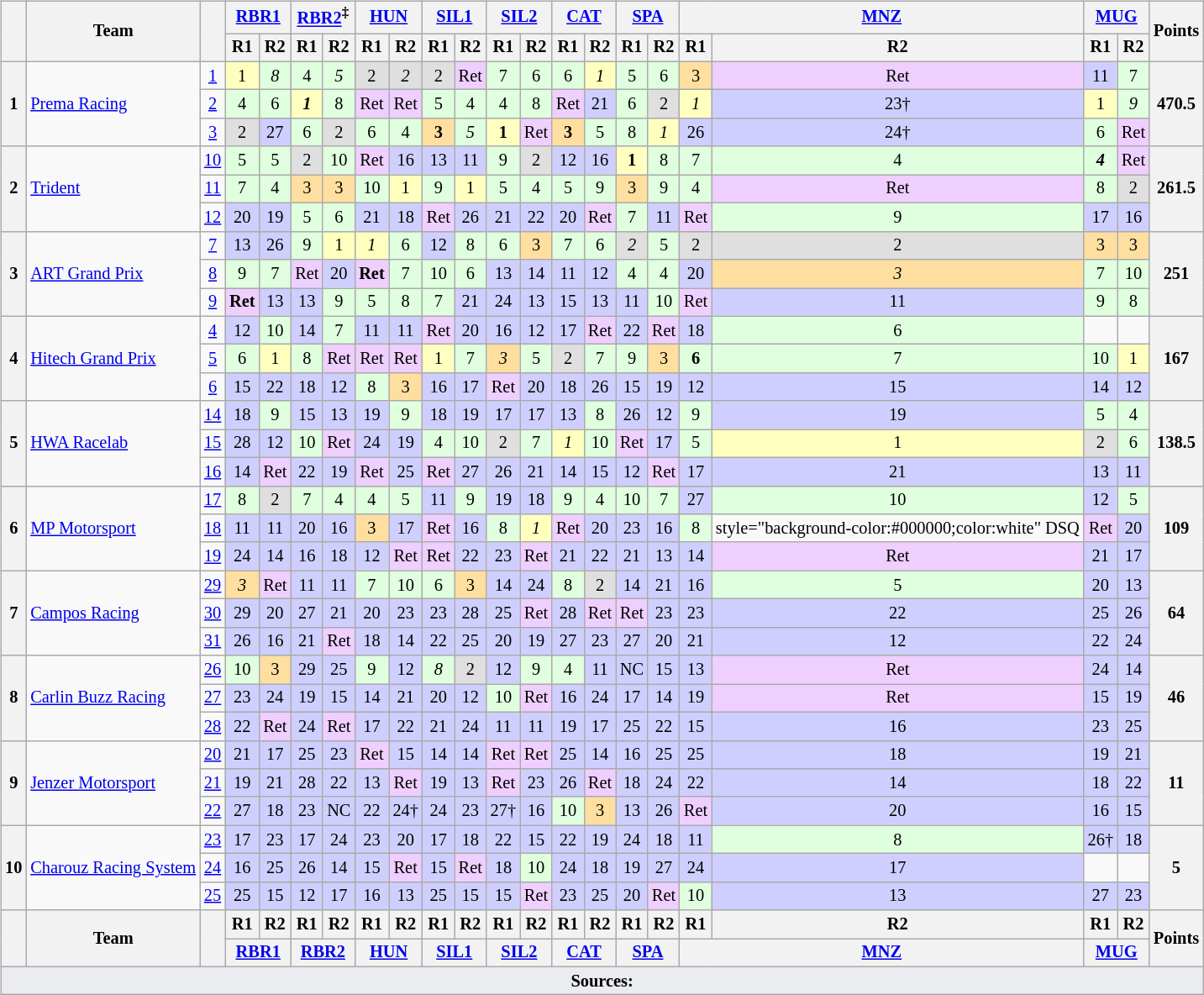<table>
<tr>
<td style="vertical-align:top; text-align:center"><br><table class="wikitable" style="font-size: 85%;">
<tr style="vertical-align:middle;">
<th rowspan="2" style="vertical-align:middle"></th>
<th rowspan="2" style="vertical-align:middle;background">Team</th>
<th rowspan="2" style="vertical-align:middle"></th>
<th colspan=2><a href='#'>RBR1</a><br></th>
<th colspan=2><a href='#'>RBR2</a><sup>‡</sup><br></th>
<th colspan=2><a href='#'>HUN</a><br></th>
<th colspan=2><a href='#'>SIL1</a><br></th>
<th colspan=2><a href='#'>SIL2</a><br></th>
<th colspan=2><a href='#'>CAT</a><br></th>
<th colspan=2><a href='#'>SPA</a><br></th>
<th colspan=2><a href='#'>MNZ</a><br></th>
<th colspan=2><a href='#'>MUG</a><br></th>
<th rowspan="2" style="vertical-align:middle">Points</th>
</tr>
<tr>
<th>R1</th>
<th>R2</th>
<th>R1</th>
<th>R2</th>
<th>R1</th>
<th>R2</th>
<th>R1</th>
<th>R2</th>
<th>R1</th>
<th>R2</th>
<th>R1</th>
<th>R2</th>
<th>R1</th>
<th>R2</th>
<th>R1</th>
<th>R2</th>
<th>R1</th>
<th>R2</th>
</tr>
<tr>
<th rowspan=3>1</th>
<td rowspan=3 align=left> <a href='#'>Prema Racing</a></td>
<td><a href='#'>1</a></td>
<td style="background:#FFFFBF;">1</td>
<td style="background:#DFFFDF;"><em>8</em></td>
<td style="background:#DFFFDF;">4</td>
<td style="background:#DFFFDF;"><em>5</em></td>
<td style="background:#DFDFDF;">2</td>
<td style="background:#DFDFDF;"><em>2</em></td>
<td style="background:#DFDFDF;">2</td>
<td style="background:#EFCFFF;">Ret</td>
<td style="background:#DFFFDF;">7</td>
<td style="background:#DFFFDF;">6</td>
<td style="background:#DFFFDF;">6</td>
<td style="background:#FFFFBF;"><em>1</em></td>
<td style="background:#DFFFDF;">5</td>
<td style="background:#DFFFDF;">6</td>
<td style="background:#FFDF9F;">3</td>
<td style="background:#EFCFFF;">Ret</td>
<td style="background:#CFCFFF;">11</td>
<td style="background:#DFFFDF;">7</td>
<th rowspan=3>470.5</th>
</tr>
<tr>
<td><a href='#'>2</a></td>
<td style="background:#DFFFDF;">4</td>
<td style="background:#DFFFDF;">6</td>
<td style="background:#FFFFBF;"><strong><em>1</em></strong></td>
<td style="background:#DFFFDF;">8</td>
<td style="background:#EFCFFF;">Ret</td>
<td style="background:#EFCFFF;">Ret</td>
<td style="background:#DFFFDF;">5</td>
<td style="background:#DFFFDF;">4</td>
<td style="background:#DFFFDF;">4</td>
<td style="background:#DFFFDF;">8</td>
<td style="background:#EFCFFF;">Ret</td>
<td style="background:#CFCFFF;">21</td>
<td style="background:#DFFFDF;">6</td>
<td style="background:#DFDFDF;">2</td>
<td style="background:#FFFFBF;"><em>1</em></td>
<td style="background:#CFCFFF;">23†</td>
<td style="background:#FFFFBF;">1</td>
<td style="background:#DFFFDF;"><em>9</em></td>
</tr>
<tr>
<td><a href='#'>3</a></td>
<td style="background:#DFDFDF;">2</td>
<td style="background:#CFCFFF;">27</td>
<td style="background:#DFFFDF;">6</td>
<td style="background:#DFDFDF;">2</td>
<td style="background:#DFFFDF;">6</td>
<td style="background:#DFFFDF;">4</td>
<td style="background:#FFDF9F;"><strong>3</strong></td>
<td style="background:#DFFFDF;"><em>5</em></td>
<td style="background:#FFFFBF;"><strong>1</strong></td>
<td style="background:#EFCFFF;">Ret</td>
<td style="background:#FFDF9F;"><strong>3</strong></td>
<td style="background:#DFFFDF;">5</td>
<td style="background:#DFFFDF;">8</td>
<td style="background:#FFFFBF;"><em>1</em></td>
<td style="background:#CFCFFF;">26</td>
<td style="background:#CFCFFF;">24†</td>
<td style="background:#DFFFDF;">6</td>
<td style="background:#EFCFFF;">Ret</td>
</tr>
<tr>
<th rowspan=3>2</th>
<td rowspan=3 align=left> <a href='#'>Trident</a></td>
<td><a href='#'>10</a></td>
<td style="background:#DFFFDF;">5</td>
<td style="background:#DFFFDF;">5</td>
<td style="background:#DFDFDF;">2</td>
<td style="background:#DFFFDF;">10</td>
<td style="background:#EFCFFF;">Ret</td>
<td style="background:#CFCFFF;">16</td>
<td style="background:#CFCFFF;">13</td>
<td style="background:#CFCFFF;">11</td>
<td style="background:#DFFFDF;">9</td>
<td style="background:#DFDFDF;">2</td>
<td style="background:#CFCFFF;">12</td>
<td style="background:#CFCFFF;">16</td>
<td style="background:#FFFFBF;"><strong>1</strong></td>
<td style="background:#DFFFDF;">8</td>
<td style="background:#DFFFDF;">7</td>
<td style="background:#DFFFDF;">4</td>
<td style="background:#DFFFDF;"><strong><em>4</em></strong></td>
<td style="background:#EFCFFF;">Ret</td>
<th rowspan=3>261.5</th>
</tr>
<tr>
<td><a href='#'>11</a></td>
<td style="background:#DFFFDF;">7</td>
<td style="background:#DFFFDF;">4</td>
<td style="background:#FFDF9F;">3</td>
<td style="background:#FFDF9F;">3</td>
<td style="background:#DFFFDF;">10</td>
<td style="background:#FFFFBF;">1</td>
<td style="background:#DFFFDF;">9</td>
<td style="background:#FFFFBF;">1</td>
<td style="background:#DFFFDF;">5</td>
<td style="background:#DFFFDF;">4</td>
<td style="background:#DFFFDF;">5</td>
<td style="background:#DFFFDF;">9</td>
<td style="background:#FFDF9F;">3</td>
<td style="background:#DFFFDF;">9</td>
<td style="background:#DFFFDF;">4</td>
<td style="background:#EFCFFF;">Ret</td>
<td style="background:#DFFFDF;">8</td>
<td style="background:#DFDFDF;">2</td>
</tr>
<tr>
<td><a href='#'>12</a></td>
<td style="background:#CFCFFF;">20</td>
<td style="background:#CFCFFF;">19</td>
<td style="background:#DFFFDF;">5</td>
<td style="background:#DFFFDF;">6</td>
<td style="background:#CFCFFF;">21</td>
<td style="background:#CFCFFF;">18</td>
<td style="background:#EFCFFF;">Ret</td>
<td style="background:#CFCFFF;">26</td>
<td style="background:#CFCFFF;">21</td>
<td style="background:#CFCFFF;">22</td>
<td style="background:#CFCFFF;">20</td>
<td style="background:#EFCFFF;">Ret</td>
<td style="background:#DFFFDF;">7</td>
<td style="background:#CFCFFF;">11</td>
<td style="background:#EFCFFF;">Ret</td>
<td style="background:#DFFFDF;">9</td>
<td style="background:#CFCFFF;">17</td>
<td style="background:#CFCFFF;">16</td>
</tr>
<tr>
<th rowspan=3>3</th>
<td rowspan=3 align=left> <a href='#'>ART Grand Prix</a></td>
<td><a href='#'>7</a></td>
<td style="background:#CFCFFF;">13</td>
<td style="background:#CFCFFF;">26</td>
<td style="background:#DFFFDF;">9</td>
<td style="background:#FFFFBF;">1</td>
<td style="background:#FFFFBF;"><em>1</em></td>
<td style="background:#DFFFDF;">6</td>
<td style="background:#CFCFFF;">12</td>
<td style="background:#DFFFDF;">8</td>
<td style="background:#DFFFDF;">6</td>
<td style="background:#FFDF9F;">3</td>
<td style="background:#DFFFDF;">7</td>
<td style="background:#DFFFDF;">6</td>
<td style="background:#DFDFDF;"><em>2</em></td>
<td style="background:#DFFFDF;">5</td>
<td style="background:#DFDFDF;">2</td>
<td style="background:#DFDFDF;">2</td>
<td style="background:#FFDF9F;">3</td>
<td style="background:#FFDF9F;">3</td>
<th rowspan=3>251</th>
</tr>
<tr>
<td><a href='#'>8</a></td>
<td style="background:#DFFFDF;">9</td>
<td style="background:#DFFFDF;">7</td>
<td style="background:#EFCFFF;">Ret</td>
<td style="background:#CFCFFF;">20</td>
<td style="background:#EFCFFF;"><strong>Ret</strong></td>
<td style="background:#DFFFDF;">7</td>
<td style="background:#DFFFDF;">10</td>
<td style="background:#DFFFDF;">6</td>
<td style="background:#CFCFFF;">13</td>
<td style="background:#CFCFFF;">14</td>
<td style="background:#CFCFFF;">11</td>
<td style="background:#CFCFFF;">12</td>
<td style="background:#DFFFDF;">4</td>
<td style="background:#DFFFDF;">4</td>
<td style="background:#CFCFFF;">20</td>
<td style="background:#FFDF9F;"><em>3</em></td>
<td style="background:#DFFFDF;">7</td>
<td style="background:#DFFFDF;">10</td>
</tr>
<tr>
<td><a href='#'>9</a></td>
<td style="background:#EFCFFF;"><strong>Ret</strong></td>
<td style="background:#CFCFFF;">13</td>
<td style="background:#CFCFFF;">13</td>
<td style="background:#DFFFDF;">9</td>
<td style="background:#DFFFDF;">5</td>
<td style="background:#DFFFDF;">8</td>
<td style="background:#DFFFDF;">7</td>
<td style="background:#CFCFFF;">21</td>
<td style="background:#CFCFFF;">24</td>
<td style="background:#CFCFFF;">13</td>
<td style="background:#CFCFFF;">15</td>
<td style="background:#CFCFFF;">13</td>
<td style="background:#CFCFFF;">11</td>
<td style="background:#DFFFDF;">10</td>
<td style="background:#EFCFFF;">Ret</td>
<td style="background:#CFCFFF;">11</td>
<td style="background:#DFFFDF;">9</td>
<td style="background:#DFFFDF;">8</td>
</tr>
<tr>
<th rowspan=3>4</th>
<td rowspan=3 align=left> <a href='#'>Hitech Grand Prix</a></td>
<td><a href='#'>4</a></td>
<td style="background:#CFCFFF;">12</td>
<td style="background:#DFFFDF;">10</td>
<td style="background:#CFCFFF;">14</td>
<td style="background:#DFFFDF;">7</td>
<td style="background:#CFCFFF;">11</td>
<td style="background:#CFCFFF;">11</td>
<td style="background:#EFCFFF;">Ret</td>
<td style="background:#CFCFFF;">20</td>
<td style="background:#CFCFFF;">16</td>
<td style="background:#CFCFFF;">12</td>
<td style="background:#CFCFFF;">17</td>
<td style="background:#EFCFFF;">Ret</td>
<td style="background:#CFCFFF;">22</td>
<td style="background:#EFCFFF;">Ret</td>
<td style="background:#CFCFFF;">18</td>
<td style="background:#DFFFDF;">6</td>
<td></td>
<td></td>
<th rowspan=3>167</th>
</tr>
<tr>
<td><a href='#'>5</a></td>
<td style="background:#DFFFDF;">6</td>
<td style="background:#FFFFBF;">1</td>
<td style="background:#DFFFDF;">8</td>
<td style="background:#EFCFFF;">Ret</td>
<td style="background:#EFCFFF;">Ret</td>
<td style="background:#EFCFFF;">Ret</td>
<td style="background:#FFFFBF;">1</td>
<td style="background:#DFFFDF;">7</td>
<td style="background:#FFDF9F;"><em>3</em></td>
<td style="background:#DFFFDF;">5</td>
<td style="background:#DFDFDF;">2</td>
<td style="background:#DFFFDF;">7</td>
<td style="background:#DFFFDF;">9</td>
<td style="background:#FFDF9F;">3</td>
<td style="background:#DFFFDF;"><strong>6</strong></td>
<td style="background:#DFFFDF;">7</td>
<td style="background:#DFFFDF;">10</td>
<td style="background:#FFFFBF;">1</td>
</tr>
<tr>
<td><a href='#'>6</a></td>
<td style="background:#CFCFFF;">15</td>
<td style="background:#CFCFFF;">22</td>
<td style="background:#CFCFFF;">18</td>
<td style="background:#CFCFFF;">12</td>
<td style="background:#DFFFDF;">8</td>
<td style="background:#FFDF9F;">3</td>
<td style="background:#CFCFFF;">16</td>
<td style="background:#CFCFFF;">17</td>
<td style="background:#EFCFFF;">Ret</td>
<td style="background:#CFCFFF;">20</td>
<td style="background:#CFCFFF;">18</td>
<td style="background:#CFCFFF;">26</td>
<td style="background:#CFCFFF;">15</td>
<td style="background:#CFCFFF;">19</td>
<td style="background:#CFCFFF;">12</td>
<td style="background:#CFCFFF;">15</td>
<td style="background:#CFCFFF;">14</td>
<td style="background:#CFCFFF;">12</td>
</tr>
<tr>
<th rowspan=3>5</th>
<td rowspan=3 align=left> <a href='#'>HWA Racelab</a></td>
<td><a href='#'>14</a></td>
<td style="background:#CFCFFF;">18</td>
<td style="background:#DFFFDF;">9</td>
<td style="background:#CFCFFF;">15</td>
<td style="background:#CFCFFF;">13</td>
<td style="background:#CFCFFF;">19</td>
<td style="background:#DFFFDF;">9</td>
<td style="background:#CFCFFF;">18</td>
<td style="background:#CFCFFF;">19</td>
<td style="background:#CFCFFF;">17</td>
<td style="background:#CFCFFF;">17</td>
<td style="background:#CFCFFF;">13</td>
<td style="background:#DFFFDF;">8</td>
<td style="background:#CFCFFF;">26</td>
<td style="background:#CFCFFF;">12</td>
<td style="background:#DFFFDF;">9</td>
<td style="background:#CFCFFF;">19</td>
<td style="background:#DFFFDF;">5</td>
<td style="background:#DFFFDF;">4</td>
<th rowspan=3>138.5</th>
</tr>
<tr>
<td><a href='#'>15</a></td>
<td style="background:#CFCFFF;">28</td>
<td style="background:#CFCFFF;">12</td>
<td style="background:#DFFFDF;">10</td>
<td style="background:#EFCFFF;">Ret</td>
<td style="background:#CFCFFF;">24</td>
<td style="background:#CFCFFF;">19</td>
<td style="background:#DFFFDF;">4</td>
<td style="background:#DFFFDF;">10</td>
<td style="background:#DFDFDF;">2</td>
<td style="background:#DFFFDF;">7</td>
<td style="background:#FFFFBF;"><em>1</em></td>
<td style="background:#DFFFDF;">10</td>
<td style="background:#EFCFFF;">Ret</td>
<td style="background:#CFCFFF;">17</td>
<td style="background:#DFFFDF;">5</td>
<td style="background:#FFFFBF;">1</td>
<td style="background:#DFDFDF;">2</td>
<td style="background:#DFFFDF;">6</td>
</tr>
<tr>
<td><a href='#'>16</a></td>
<td style="background:#CFCFFF;">14</td>
<td style="background:#EFCFFF;">Ret</td>
<td style="background:#CFCFFF;">22</td>
<td style="background:#CFCFFF;">19</td>
<td style="background:#EFCFFF;">Ret</td>
<td style="background:#CFCFFF;">25</td>
<td style="background:#EFCFFF;">Ret</td>
<td style="background:#CFCFFF;">27</td>
<td style="background:#CFCFFF;">26</td>
<td style="background:#CFCFFF;">21</td>
<td style="background:#CFCFFF;">14</td>
<td style="background:#CFCFFF;">15</td>
<td style="background:#CFCFFF;">12</td>
<td style="background:#EFCFFF;">Ret</td>
<td style="background:#CFCFFF;">17</td>
<td style="background:#CFCFFF;">21</td>
<td style="background:#CFCFFF;">13</td>
<td style="background:#CFCFFF;">11</td>
</tr>
<tr>
<th rowspan=3>6</th>
<td rowspan=3 align=left> <a href='#'>MP Motorsport</a></td>
<td><a href='#'>17</a></td>
<td style="background:#DFFFDF;">8</td>
<td style="background:#DFDFDF;">2</td>
<td style="background:#DFFFDF;">7</td>
<td style="background:#DFFFDF;">4</td>
<td style="background:#DFFFDF;">4</td>
<td style="background:#DFFFDF;">5</td>
<td style="background:#CFCFFF;">11</td>
<td style="background:#DFFFDF;">9</td>
<td style="background:#CFCFFF;">19</td>
<td style="background:#CFCFFF;">18</td>
<td style="background:#DFFFDF;">9</td>
<td style="background:#DFFFDF;">4</td>
<td style="background:#DFFFDF;">10</td>
<td style="background:#DFFFDF;">7</td>
<td style="background:#CFCFFF;">27</td>
<td style="background:#DFFFDF;">10</td>
<td style="background:#CFCFFF;">12</td>
<td style="background:#DFFFDF;">5</td>
<th rowspan=3>109</th>
</tr>
<tr>
<td><a href='#'>18</a></td>
<td style="background:#CFCFFF;">11</td>
<td style="background:#CFCFFF;">11</td>
<td style="background:#CFCFFF;">20</td>
<td style="background:#CFCFFF;">16</td>
<td style="background:#FFDF9F;">3</td>
<td style="background:#CFCFFF;">17</td>
<td style="background:#EFCFFF;">Ret</td>
<td style="background:#CFCFFF;">16</td>
<td style="background:#DFFFDF;">8</td>
<td style="background:#FFFFBF;"><em>1</em></td>
<td style="background:#EFCFFF;">Ret</td>
<td style="background:#CFCFFF;">20</td>
<td style="background:#CFCFFF;">23</td>
<td style="background:#CFCFFF;">16</td>
<td style="background:#DFFFDF;">8</td>
<td>style="background-color:#000000;color:white"  DSQ</td>
<td style="background:#EFCFFF;">Ret</td>
<td style="background:#CFCFFF;">20</td>
</tr>
<tr>
<td><a href='#'>19</a></td>
<td style="background:#CFCFFF;">24</td>
<td style="background:#CFCFFF;">14</td>
<td style="background:#CFCFFF;">16</td>
<td style="background:#CFCFFF;">18</td>
<td style="background:#CFCFFF;">12</td>
<td style="background:#EFCFFF;">Ret</td>
<td style="background:#EFCFFF;">Ret</td>
<td style="background:#CFCFFF;">22</td>
<td style="background:#CFCFFF;">23</td>
<td style="background:#EFCFFF;">Ret</td>
<td style="background:#CFCFFF;">21</td>
<td style="background:#CFCFFF;">22</td>
<td style="background:#CFCFFF;">21</td>
<td style="background:#CFCFFF;">13</td>
<td style="background:#CFCFFF;">14</td>
<td style="background:#EFCFFF;">Ret</td>
<td style="background:#CFCFFF;">21</td>
<td style="background:#CFCFFF;">17</td>
</tr>
<tr>
<th rowspan=3>7</th>
<td rowspan=3 align=left> <a href='#'>Campos Racing</a></td>
<td><a href='#'>29</a></td>
<td style="background:#FFDF9F;"><em>3</em></td>
<td style="background:#EFCFFF;">Ret</td>
<td style="background:#CFCFFF;">11</td>
<td style="background:#CFCFFF;">11</td>
<td style="background:#DFFFDF;">7</td>
<td style="background:#DFFFDF;">10</td>
<td style="background:#DFFFDF;">6</td>
<td style="background:#FFDF9F;">3</td>
<td style="background:#CFCFFF;">14</td>
<td style="background:#CFCFFF;">24</td>
<td style="background:#DFFFDF;">8</td>
<td style="background:#DFDFDF;">2</td>
<td style="background:#CFCFFF;">14</td>
<td style="background:#CFCFFF;">21</td>
<td style="background:#CFCFFF;">16</td>
<td style="background:#DFFFDF;">5</td>
<td style="background:#CFCFFF;">20</td>
<td style="background:#CFCFFF;">13</td>
<th rowspan=3>64</th>
</tr>
<tr>
<td><a href='#'>30</a></td>
<td style="background:#CFCFFF;">29</td>
<td style="background:#CFCFFF;">20</td>
<td style="background:#CFCFFF;">27</td>
<td style="background:#CFCFFF;">21</td>
<td style="background:#CFCFFF;">20</td>
<td style="background:#CFCFFF;">23</td>
<td style="background:#CFCFFF;">23</td>
<td style="background:#CFCFFF;">28</td>
<td style="background:#CFCFFF;">25</td>
<td style="background:#EFCFFF;">Ret</td>
<td style="background:#CFCFFF;">28</td>
<td style="background:#EFCFFF;">Ret</td>
<td style="background:#EFCFFF;">Ret</td>
<td style="background:#CFCFFF;">23</td>
<td style="background:#CFCFFF;">23</td>
<td style="background:#CFCFFF;">22</td>
<td style="background:#CFCFFF;">25</td>
<td style="background:#CFCFFF;">26</td>
</tr>
<tr>
<td><a href='#'>31</a></td>
<td style="background:#CFCFFF;">26</td>
<td style="background:#CFCFFF;">16</td>
<td style="background:#CFCFFF;">21</td>
<td style="background:#EFCFFF;">Ret</td>
<td style="background:#CFCFFF;">18</td>
<td style="background:#CFCFFF;">14</td>
<td style="background:#CFCFFF;">22</td>
<td style="background:#CFCFFF;">25</td>
<td style="background:#CFCFFF;">20</td>
<td style="background:#CFCFFF;">19</td>
<td style="background:#CFCFFF;">27</td>
<td style="background:#CFCFFF;">23</td>
<td style="background:#CFCFFF;">27</td>
<td style="background:#CFCFFF;">20</td>
<td style="background:#CFCFFF;">21</td>
<td style="background:#CFCFFF;">12</td>
<td style="background:#CFCFFF;">22</td>
<td style="background:#CFCFFF;">24</td>
</tr>
<tr>
<th rowspan=3>8</th>
<td rowspan=3 align=left> <a href='#'>Carlin Buzz Racing</a></td>
<td><a href='#'>26</a></td>
<td style="background:#DFFFDF;">10</td>
<td style="background:#FFDF9F;">3</td>
<td style="background:#CFCFFF;">29</td>
<td style="background:#CFCFFF;">25</td>
<td style="background:#DFFFDF;">9</td>
<td style="background:#CFCFFF;">12</td>
<td style="background:#DFFFDF;"><em>8</em></td>
<td style="background:#DFDFDF;">2</td>
<td style="background:#CFCFFF;">12</td>
<td style="background:#DFFFDF;">9</td>
<td style="background:#DFFFDF;">4</td>
<td style="background:#CFCFFF;">11</td>
<td style="background:#CFCFFF;">NC</td>
<td style="background:#CFCFFF;">15</td>
<td style="background:#CFCFFF;">13</td>
<td style="background:#EFCFFF;">Ret</td>
<td style="background:#CFCFFF;">24</td>
<td style="background:#CFCFFF;">14</td>
<th rowspan=3>46</th>
</tr>
<tr>
<td><a href='#'>27</a></td>
<td style="background:#CFCFFF;">23</td>
<td style="background:#CFCFFF;">24</td>
<td style="background:#CFCFFF;">19</td>
<td style="background:#CFCFFF;">15</td>
<td style="background:#CFCFFF;">14</td>
<td style="background:#CFCFFF;">21</td>
<td style="background:#CFCFFF;">20</td>
<td style="background:#CFCFFF;">12</td>
<td style="background:#DFFFDF;">10</td>
<td style="background:#EFCFFF;">Ret</td>
<td style="background:#CFCFFF;">16</td>
<td style="background:#CFCFFF;">24</td>
<td style="background:#CFCFFF;">17</td>
<td style="background:#CFCFFF;">14</td>
<td style="background:#CFCFFF;">19</td>
<td style="background:#EFCFFF;">Ret</td>
<td style="background:#CFCFFF;">15</td>
<td style="background:#CFCFFF;">19</td>
</tr>
<tr>
<td><a href='#'>28</a></td>
<td style="background:#CFCFFF;">22</td>
<td style="background:#EFCFFF;">Ret</td>
<td style="background:#CFCFFF;">24</td>
<td style="background:#EFCFFF;">Ret</td>
<td style="background:#CFCFFF;">17</td>
<td style="background:#CFCFFF;">22</td>
<td style="background:#CFCFFF;">21</td>
<td style="background:#CFCFFF;">24</td>
<td style="background:#CFCFFF;">11</td>
<td style="background:#CFCFFF;">11</td>
<td style="background:#CFCFFF;">19</td>
<td style="background:#CFCFFF;">17</td>
<td style="background:#CFCFFF;">25</td>
<td style="background:#CFCFFF;">22</td>
<td style="background:#CFCFFF;">15</td>
<td style="background:#CFCFFF;">16</td>
<td style="background:#CFCFFF;">23</td>
<td style="background:#CFCFFF;">25</td>
</tr>
<tr>
<th rowspan=3>9</th>
<td rowspan=3 align=left> <a href='#'>Jenzer Motorsport</a></td>
<td><a href='#'>20</a></td>
<td style="background:#CFCFFF;">21</td>
<td style="background:#CFCFFF;">17</td>
<td style="background:#CFCFFF;">25</td>
<td style="background:#CFCFFF;">23</td>
<td style="background:#EFCFFF;">Ret</td>
<td style="background:#CFCFFF;">15</td>
<td style="background:#CFCFFF;">14</td>
<td style="background:#CFCFFF;">14</td>
<td style="background:#EFCFFF;">Ret</td>
<td style="background:#EFCFFF;">Ret</td>
<td style="background:#CFCFFF;">25</td>
<td style="background:#CFCFFF;">14</td>
<td style="background:#CFCFFF;">16</td>
<td style="background:#CFCFFF;">25</td>
<td style="background:#CFCFFF;">25</td>
<td style="background:#CFCFFF;">18</td>
<td style="background:#CFCFFF;">19</td>
<td style="background:#CFCFFF;">21</td>
<th rowspan=3>11</th>
</tr>
<tr>
<td><a href='#'>21</a></td>
<td style="background:#CFCFFF;">19</td>
<td style="background:#CFCFFF;">21</td>
<td style="background:#CFCFFF;">28</td>
<td style="background:#CFCFFF;">22</td>
<td style="background:#CFCFFF;">13</td>
<td style="background:#EFCFFF;">Ret</td>
<td style="background:#CFCFFF;">19</td>
<td style="background:#CFCFFF;">13</td>
<td style="background:#EFCFFF;">Ret</td>
<td style="background:#CFCFFF;">23</td>
<td style="background:#CFCFFF;">26</td>
<td style="background:#EFCFFF;">Ret</td>
<td style="background:#CFCFFF;">18</td>
<td style="background:#CFCFFF;">24</td>
<td style="background:#CFCFFF;">22</td>
<td style="background:#CFCFFF;">14</td>
<td style="background:#CFCFFF;">18</td>
<td style="background:#CFCFFF;">22</td>
</tr>
<tr>
<td><a href='#'>22</a></td>
<td style="background:#CFCFFF;">27</td>
<td style="background:#CFCFFF;">18</td>
<td style="background:#CFCFFF;">23</td>
<td style="background:#CFCFFF;">NC</td>
<td style="background:#CFCFFF;">22</td>
<td style="background:#CFCFFF;">24†</td>
<td style="background:#CFCFFF;">24</td>
<td style="background:#CFCFFF;">23</td>
<td style="background:#CFCFFF;">27†</td>
<td style="background:#CFCFFF;">16</td>
<td style="background:#DFFFDF;">10</td>
<td style="background:#FFDF9F;">3</td>
<td style="background:#CFCFFF;">13</td>
<td style="background:#CFCFFF;">26</td>
<td style="background:#EFCFFF;">Ret</td>
<td style="background:#CFCFFF;">20</td>
<td style="background:#CFCFFF;">16</td>
<td style="background:#CFCFFF;">15</td>
</tr>
<tr>
<th rowspan=3>10</th>
<td rowspan=3 align=left nowrap> <a href='#'>Charouz Racing System</a></td>
<td><a href='#'>23</a></td>
<td style="background:#CFCFFF;">17</td>
<td style="background:#CFCFFF;">23</td>
<td style="background:#CFCFFF;">17</td>
<td style="background:#CFCFFF;">24</td>
<td style="background:#CFCFFF;">23</td>
<td style="background:#CFCFFF;">20</td>
<td style="background:#CFCFFF;">17</td>
<td style="background:#CFCFFF;">18</td>
<td style="background:#CFCFFF;">22</td>
<td style="background:#CFCFFF;">15</td>
<td style="background:#CFCFFF;">22</td>
<td style="background:#CFCFFF;">19</td>
<td style="background:#CFCFFF;">24</td>
<td style="background:#CFCFFF;">18</td>
<td style="background:#CFCFFF;">11</td>
<td style="background:#DFFFDF;">8</td>
<td style="background:#CFCFFF;">26†</td>
<td style="background:#CFCFFF;">18</td>
<th rowspan=3>5</th>
</tr>
<tr>
<td><a href='#'>24</a></td>
<td style="background:#CFCFFF;">16</td>
<td style="background:#CFCFFF;">25</td>
<td style="background:#CFCFFF;">26</td>
<td style="background:#CFCFFF;">14</td>
<td style="background:#CFCFFF;">15</td>
<td style="background:#EFCFFF;">Ret</td>
<td style="background:#CFCFFF;">15</td>
<td style="background:#EFCFFF;">Ret</td>
<td style="background:#CFCFFF;">18</td>
<td style="background:#DFFFDF;">10</td>
<td style="background:#CFCFFF;">24</td>
<td style="background:#CFCFFF;">18</td>
<td style="background:#CFCFFF;">19</td>
<td style="background:#CFCFFF;">27</td>
<td style="background:#CFCFFF;">24</td>
<td style="background:#CFCFFF;">17</td>
<td></td>
<td></td>
</tr>
<tr>
<td><a href='#'>25</a></td>
<td style="background:#CFCFFF;">25</td>
<td style="background:#CFCFFF;">15</td>
<td style="background:#CFCFFF;">12</td>
<td style="background:#CFCFFF;">17</td>
<td style="background:#CFCFFF;">16</td>
<td style="background:#CFCFFF;">13</td>
<td style="background:#CFCFFF;">25</td>
<td style="background:#CFCFFF;">15</td>
<td style="background:#CFCFFF;">15</td>
<td style="background:#EFCFFF;">Ret</td>
<td style="background:#CFCFFF;">23</td>
<td style="background:#CFCFFF;">25</td>
<td style="background:#CFCFFF;">20</td>
<td style="background:#EFCFFF;">Ret</td>
<td style="background:#DFFFDF;">10</td>
<td style="background:#CFCFFF;">13</td>
<td style="background:#CFCFFF;">27</td>
<td style="background:#CFCFFF;">23</td>
</tr>
<tr>
<th rowspan="2"></th>
<th rowspan="2">Team</th>
<th rowspan="2"></th>
<th>R1</th>
<th>R2</th>
<th>R1</th>
<th>R2</th>
<th>R1</th>
<th>R2</th>
<th>R1</th>
<th>R2</th>
<th>R1</th>
<th>R2</th>
<th>R1</th>
<th>R2</th>
<th>R1</th>
<th>R2</th>
<th>R1</th>
<th>R2</th>
<th>R1</th>
<th>R2</th>
<th rowspan="2">Points</th>
</tr>
<tr>
<th colspan="2"><a href='#'>RBR1</a><br></th>
<th colspan="2"><a href='#'>RBR2</a><br></th>
<th colspan="2"><a href='#'>HUN</a><br></th>
<th colspan="2"><a href='#'>SIL1</a><br></th>
<th colspan="2"><a href='#'>SIL2</a><br></th>
<th colspan="2"><a href='#'>CAT</a><br></th>
<th colspan="2"><a href='#'>SPA</a><br></th>
<th colspan="2"><a href='#'>MNZ</a><br></th>
<th colspan="2"><a href='#'>MUG</a><br></th>
</tr>
<tr>
<td colspan="23" style="background-color:#EAECF0;text-align:center" align="bottom"><strong>Sources:</strong></td>
</tr>
</table>
</td>
<td style="vertical-align:top;"><br>
<br></td>
</tr>
</table>
